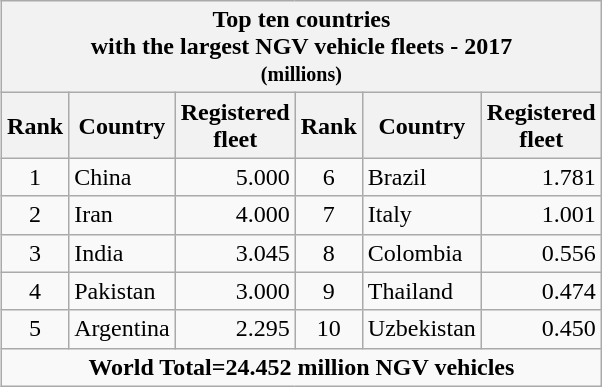<table style="float:right;"  class="wikitable">
<tr>
<th colspan=6><strong>Top ten countries<br>with the largest NGV vehicle fleets - 2017</strong><br><small>(millions)</small></th>
</tr>
<tr>
<th>Rank</th>
<th>Country</th>
<th>Registered<br>fleet</th>
<th>Rank</th>
<th>Country</th>
<th>Registered<br>fleet</th>
</tr>
<tr>
<td align=center>1</td>
<td>China</td>
<td style="text-align:right;">5.000</td>
<td align=center>6</td>
<td>Brazil</td>
<td style="text-align:right;">1.781</td>
</tr>
<tr>
<td align=center>2</td>
<td>Iran</td>
<td style="text-align:right;">4.000</td>
<td align=center>7</td>
<td>Italy</td>
<td style="text-align:right;">1.001</td>
</tr>
<tr>
<td align=center>3</td>
<td>India</td>
<td style="text-align:right;">3.045</td>
<td align=center>8</td>
<td>Colombia</td>
<td style="text-align:right;">0.556</td>
</tr>
<tr>
<td align=center>4</td>
<td>Pakistan</td>
<td style="text-align:right;">3.000</td>
<td align=center>9</td>
<td>Thailand</td>
<td style="text-align:right;">0.474</td>
</tr>
<tr>
<td align=center>5</td>
<td>Argentina</td>
<td style="text-align:right;">2.295</td>
<td align=center>10</td>
<td>Uzbekistan</td>
<td style="text-align:right;">0.450</td>
</tr>
<tr>
<td align=center colspan=6><strong>World Total=24.452 million NGV vehicles</strong></td>
</tr>
</table>
